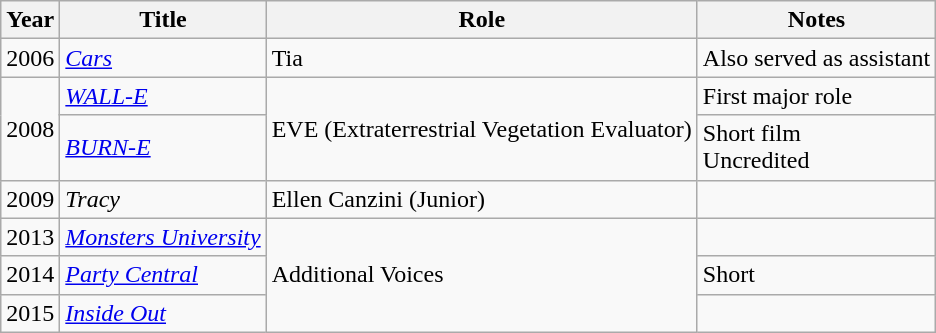<table class="wikitable">
<tr>
<th>Year</th>
<th>Title</th>
<th>Role</th>
<th>Notes</th>
</tr>
<tr>
<td>2006</td>
<td><em><a href='#'>Cars</a></em></td>
<td>Tia</td>
<td>Also served as assistant</td>
</tr>
<tr>
<td rowspan=2>2008</td>
<td><em><a href='#'>WALL-E</a></em></td>
<td rowspan=2>EVE (Extraterrestrial Vegetation Evaluator)</td>
<td>First major role</td>
</tr>
<tr>
<td><em><a href='#'>BURN-E</a></em></td>
<td>Short film<br>Uncredited</td>
</tr>
<tr>
<td>2009</td>
<td><em>Tracy</em></td>
<td>Ellen Canzini (Junior)</td>
<td></td>
</tr>
<tr>
<td>2013</td>
<td><em><a href='#'>Monsters University</a></em></td>
<td rowspan=3>Additional Voices</td>
<td></td>
</tr>
<tr>
<td>2014</td>
<td><em><a href='#'>Party Central</a></em></td>
<td>Short</td>
</tr>
<tr>
<td>2015</td>
<td><em><a href='#'>Inside Out</a></em></td>
<td></td>
</tr>
</table>
